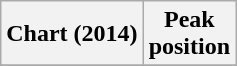<table class="wikitable plainrowheaders">
<tr>
<th>Chart (2014)</th>
<th>Peak<br>position</th>
</tr>
<tr>
</tr>
</table>
